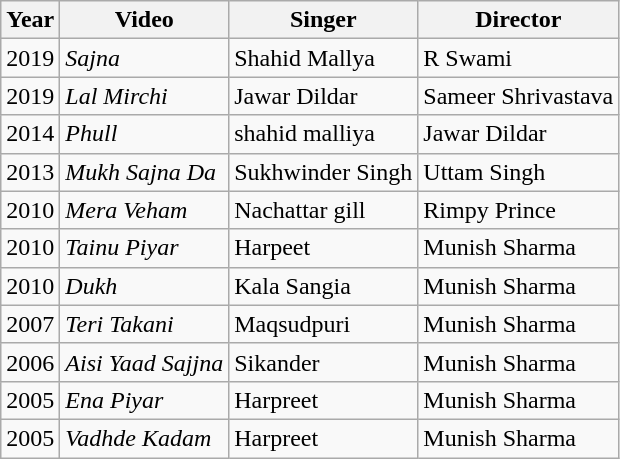<table class="wikitable sortable">
<tr>
<th>Year</th>
<th>Video</th>
<th>Singer</th>
<th>Director</th>
</tr>
<tr>
<td>2019</td>
<td><em>Sajna</em></td>
<td>Shahid Mallya</td>
<td>R Swami</td>
</tr>
<tr>
<td>2019</td>
<td><em>Lal Mirchi</em></td>
<td>Jawar Dildar</td>
<td>Sameer Shrivastava</td>
</tr>
<tr>
<td>2014</td>
<td><em>Phull</em></td>
<td>shahid malliya</td>
<td>Jawar Dildar</td>
</tr>
<tr>
<td>2013</td>
<td><em>Mukh Sajna Da</em></td>
<td>Sukhwinder Singh</td>
<td>Uttam Singh</td>
</tr>
<tr>
<td>2010</td>
<td><em>Mera Veham</em></td>
<td>Nachattar gill</td>
<td>Rimpy Prince</td>
</tr>
<tr>
<td>2010</td>
<td><em>Tainu Piyar</em></td>
<td>Harpeet</td>
<td>Munish Sharma</td>
</tr>
<tr>
<td>2010</td>
<td><em>Dukh</em></td>
<td>Kala Sangia</td>
<td>Munish Sharma</td>
</tr>
<tr>
<td>2007</td>
<td><em>Teri Takani</em></td>
<td>Maqsudpuri</td>
<td>Munish Sharma</td>
</tr>
<tr>
<td>2006</td>
<td><em>Aisi Yaad Sajjna</em></td>
<td>Sikander</td>
<td>Munish Sharma</td>
</tr>
<tr>
<td>2005</td>
<td><em>Ena Piyar </em></td>
<td>Harpreet</td>
<td>Munish Sharma</td>
</tr>
<tr>
<td>2005</td>
<td><em>Vadhde Kadam </em></td>
<td>Harpreet</td>
<td>Munish Sharma</td>
</tr>
</table>
